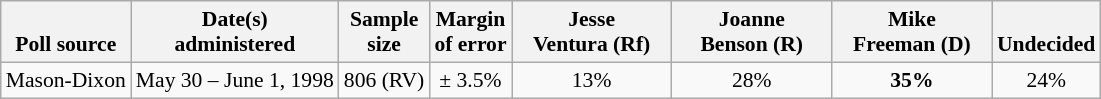<table class="wikitable" style="font-size:90%;text-align:center;">
<tr valign=bottom>
<th>Poll source</th>
<th>Date(s)<br>administered</th>
<th>Sample<br>size</th>
<th>Margin<br>of error</th>
<th style="width:100px;">Jesse<br>Ventura (Rf)</th>
<th style="width:100px;">Joanne<br>Benson (R)</th>
<th style="width:100px;">Mike<br>Freeman (D)</th>
<th>Undecided</th>
</tr>
<tr>
<td style="text-align:left;">Mason-Dixon</td>
<td>May 30 – June 1, 1998</td>
<td>806 (RV)</td>
<td>± 3.5%</td>
<td>13%</td>
<td>28%</td>
<td><strong>35%</strong></td>
<td>24%</td>
</tr>
</table>
